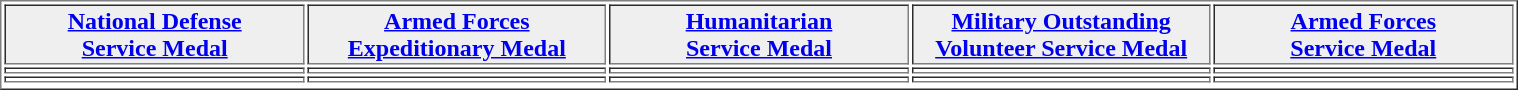<table align="center" border="1"  cellpadding="1" width="80%">
<tr>
<th width="20%" style="background:#efefef;"><a href='#'>National Defense<br>Service Medal</a></th>
<th width="20%" style="background:#efefef;"><a href='#'>Armed Forces<br>Expeditionary Medal</a></th>
<th width="20%" style="background:#efefef;"><a href='#'>Humanitarian<br>Service Medal</a></th>
<th width="20%" style="background:#efefef;"><a href='#'>Military Outstanding<br>Volunteer Service Medal</a></th>
<th width="20%" style="background:#efefef;"><a href='#'>Armed Forces<br>Service Medal</a></th>
</tr>
<tr>
<td></td>
<td></td>
<td></td>
<td></td>
<td></td>
</tr>
<tr>
<td></td>
<td></td>
<td></td>
<td></td>
<td></td>
</tr>
<tr>
</tr>
</table>
